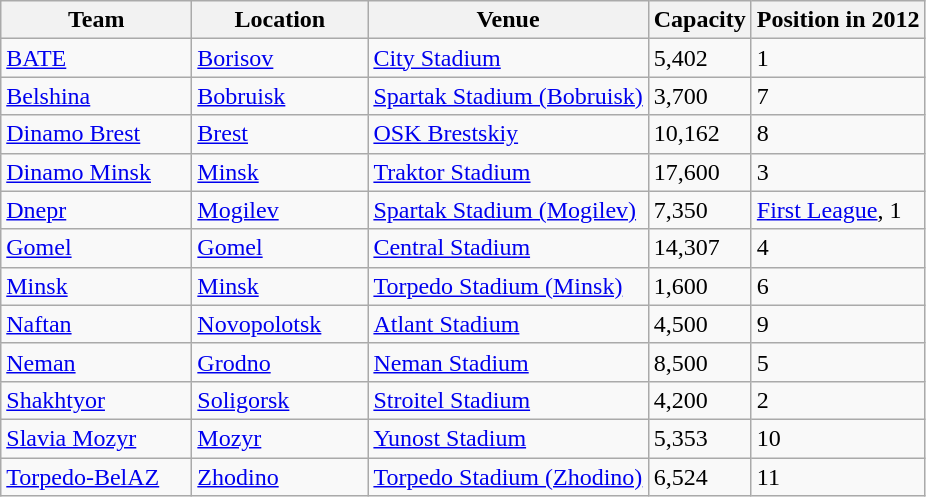<table class="wikitable sortable" style="text-align:left">
<tr>
<th>Team</th>
<th>Location</th>
<th>Venue</th>
<th>Capacity</th>
<th>Position in 2012</th>
</tr>
<tr>
<td width=120><a href='#'>BATE</a></td>
<td width=110><a href='#'>Borisov</a></td>
<td><a href='#'>City Stadium</a></td>
<td>5,402</td>
<td>1</td>
</tr>
<tr>
<td><a href='#'>Belshina</a></td>
<td><a href='#'>Bobruisk</a></td>
<td><a href='#'>Spartak Stadium (Bobruisk)</a></td>
<td>3,700</td>
<td>7</td>
</tr>
<tr>
<td><a href='#'>Dinamo Brest</a></td>
<td><a href='#'>Brest</a></td>
<td><a href='#'>OSK Brestskiy</a></td>
<td>10,162</td>
<td>8</td>
</tr>
<tr>
<td><a href='#'>Dinamo Minsk</a></td>
<td><a href='#'>Minsk</a></td>
<td><a href='#'>Traktor Stadium</a></td>
<td>17,600</td>
<td>3</td>
</tr>
<tr>
<td><a href='#'>Dnepr</a></td>
<td><a href='#'>Mogilev</a></td>
<td><a href='#'>Spartak Stadium (Mogilev)</a></td>
<td>7,350</td>
<td><a href='#'>First League</a>, 1</td>
</tr>
<tr>
<td><a href='#'>Gomel</a></td>
<td><a href='#'>Gomel</a></td>
<td><a href='#'>Central Stadium</a></td>
<td>14,307</td>
<td>4</td>
</tr>
<tr>
<td><a href='#'>Minsk</a></td>
<td><a href='#'>Minsk</a></td>
<td><a href='#'>Torpedo Stadium (Minsk)</a></td>
<td>1,600</td>
<td>6</td>
</tr>
<tr>
<td><a href='#'>Naftan</a></td>
<td><a href='#'>Novopolotsk</a></td>
<td><a href='#'>Atlant Stadium</a></td>
<td>4,500</td>
<td>9</td>
</tr>
<tr>
<td><a href='#'>Neman</a></td>
<td><a href='#'>Grodno</a></td>
<td><a href='#'>Neman Stadium</a></td>
<td>8,500</td>
<td>5</td>
</tr>
<tr>
<td><a href='#'>Shakhtyor</a></td>
<td><a href='#'>Soligorsk</a></td>
<td><a href='#'>Stroitel Stadium</a></td>
<td>4,200</td>
<td>2</td>
</tr>
<tr>
<td><a href='#'>Slavia Mozyr</a></td>
<td><a href='#'>Mozyr</a></td>
<td><a href='#'>Yunost Stadium</a></td>
<td>5,353</td>
<td>10</td>
</tr>
<tr>
<td><a href='#'>Torpedo-BelAZ</a></td>
<td><a href='#'>Zhodino</a></td>
<td><a href='#'>Torpedo Stadium (Zhodino)</a></td>
<td>6,524</td>
<td>11</td>
</tr>
</table>
